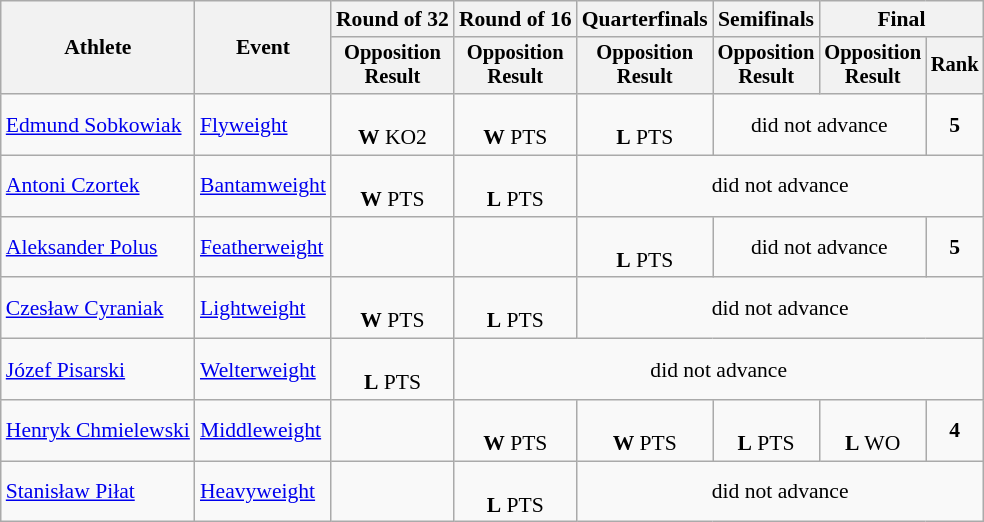<table class="wikitable" style="font-size:90%">
<tr>
<th rowspan="2">Athlete</th>
<th rowspan="2">Event</th>
<th>Round of 32</th>
<th>Round of 16</th>
<th>Quarterfinals</th>
<th>Semifinals</th>
<th colspan=2>Final</th>
</tr>
<tr style="font-size:95%">
<th>Opposition<br>Result</th>
<th>Opposition<br>Result</th>
<th>Opposition<br>Result</th>
<th>Opposition<br>Result</th>
<th>Opposition<br>Result</th>
<th>Rank</th>
</tr>
<tr align=center>
<td align=left><a href='#'>Edmund Sobkowiak</a></td>
<td align=left><a href='#'>Flyweight</a></td>
<td><br><strong>W</strong> KO2</td>
<td><br><strong>W</strong> PTS</td>
<td><br><strong>L</strong> PTS</td>
<td colspan=2>did not advance</td>
<td><strong>5</strong></td>
</tr>
<tr align=center>
<td align=left><a href='#'>Antoni Czortek</a></td>
<td align=left><a href='#'>Bantamweight</a></td>
<td><br><strong>W</strong> PTS</td>
<td><br><strong>L</strong> PTS</td>
<td colspan=4>did not advance</td>
</tr>
<tr align=center>
<td align=left><a href='#'>Aleksander Polus</a></td>
<td align=left><a href='#'>Featherweight</a></td>
<td></td>
<td></td>
<td><br><strong>L</strong> PTS</td>
<td colspan=2>did not advance</td>
<td><strong>5</strong></td>
</tr>
<tr align=center>
<td align=left><a href='#'>Czesław Cyraniak</a></td>
<td align=left><a href='#'>Lightweight</a></td>
<td><br><strong>W</strong> PTS</td>
<td><br><strong>L</strong> PTS</td>
<td colspan=4>did not advance</td>
</tr>
<tr align=center>
<td align=left><a href='#'>Józef Pisarski</a></td>
<td align=left><a href='#'>Welterweight</a></td>
<td><br><strong>L</strong> PTS</td>
<td colspan=6>did not advance</td>
</tr>
<tr align=center>
<td align=left><a href='#'>Henryk Chmielewski</a></td>
<td align=left><a href='#'>Middleweight</a></td>
<td></td>
<td><br><strong>W</strong> PTS</td>
<td><br><strong>W</strong> PTS</td>
<td><br><strong>L</strong> PTS</td>
<td><br><strong>L</strong> WO</td>
<td><strong>4</strong></td>
</tr>
<tr align=center>
<td align=left><a href='#'>Stanisław Piłat</a></td>
<td align=left><a href='#'>Heavyweight</a></td>
<td></td>
<td><br><strong>L</strong> PTS</td>
<td colspan=5>did not advance</td>
</tr>
</table>
